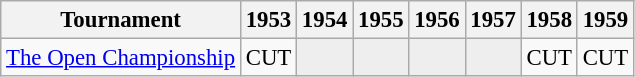<table class="wikitable" style="font-size:95%;text-align:center;">
<tr>
<th>Tournament</th>
<th>1953</th>
<th>1954</th>
<th>1955</th>
<th>1956</th>
<th>1957</th>
<th>1958</th>
<th>1959</th>
</tr>
<tr>
<td><a href='#'>The Open Championship</a></td>
<td>CUT</td>
<td style="background:#eeeeee;"></td>
<td style="background:#eeeeee;"></td>
<td style="background:#eeeeee;"></td>
<td style="background:#eeeeee;"></td>
<td>CUT</td>
<td>CUT</td>
</tr>
</table>
